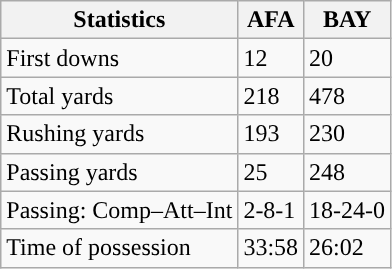<table class="wikitable" style="float: left;">
<tr>
<th>Statistics</th>
<th>AFA</th>
<th>BAY</th>
</tr>
<tr>
<td>First downs</td>
<td>12</td>
<td>20</td>
</tr>
<tr>
<td>Total yards</td>
<td>218</td>
<td>478</td>
</tr>
<tr>
<td>Rushing yards</td>
<td>193</td>
<td>230</td>
</tr>
<tr>
<td>Passing yards</td>
<td>25</td>
<td>248</td>
</tr>
<tr>
<td>Passing: Comp–Att–Int</td>
<td>2-8-1</td>
<td>18-24-0</td>
</tr>
<tr>
<td>Time of possession</td>
<td>33:58</td>
<td>26:02</td>
</tr>
</table>
